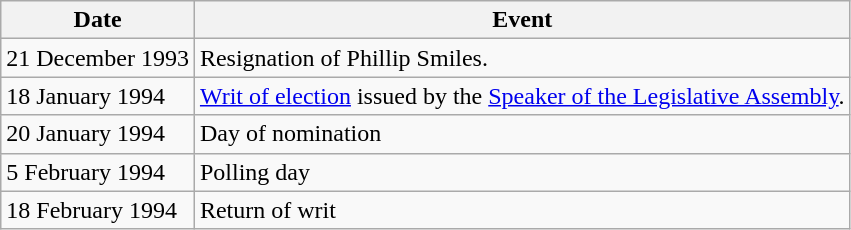<table class="wikitable">
<tr>
<th>Date</th>
<th>Event</th>
</tr>
<tr>
<td>21 December 1993</td>
<td>Resignation of Phillip Smiles.</td>
</tr>
<tr>
<td>18 January 1994</td>
<td><a href='#'>Writ of election</a> issued by the <a href='#'>Speaker of the Legislative Assembly</a>.</td>
</tr>
<tr>
<td>20 January 1994</td>
<td>Day of nomination</td>
</tr>
<tr>
<td>5 February 1994</td>
<td>Polling day</td>
</tr>
<tr>
<td>18 February 1994</td>
<td>Return of writ</td>
</tr>
</table>
